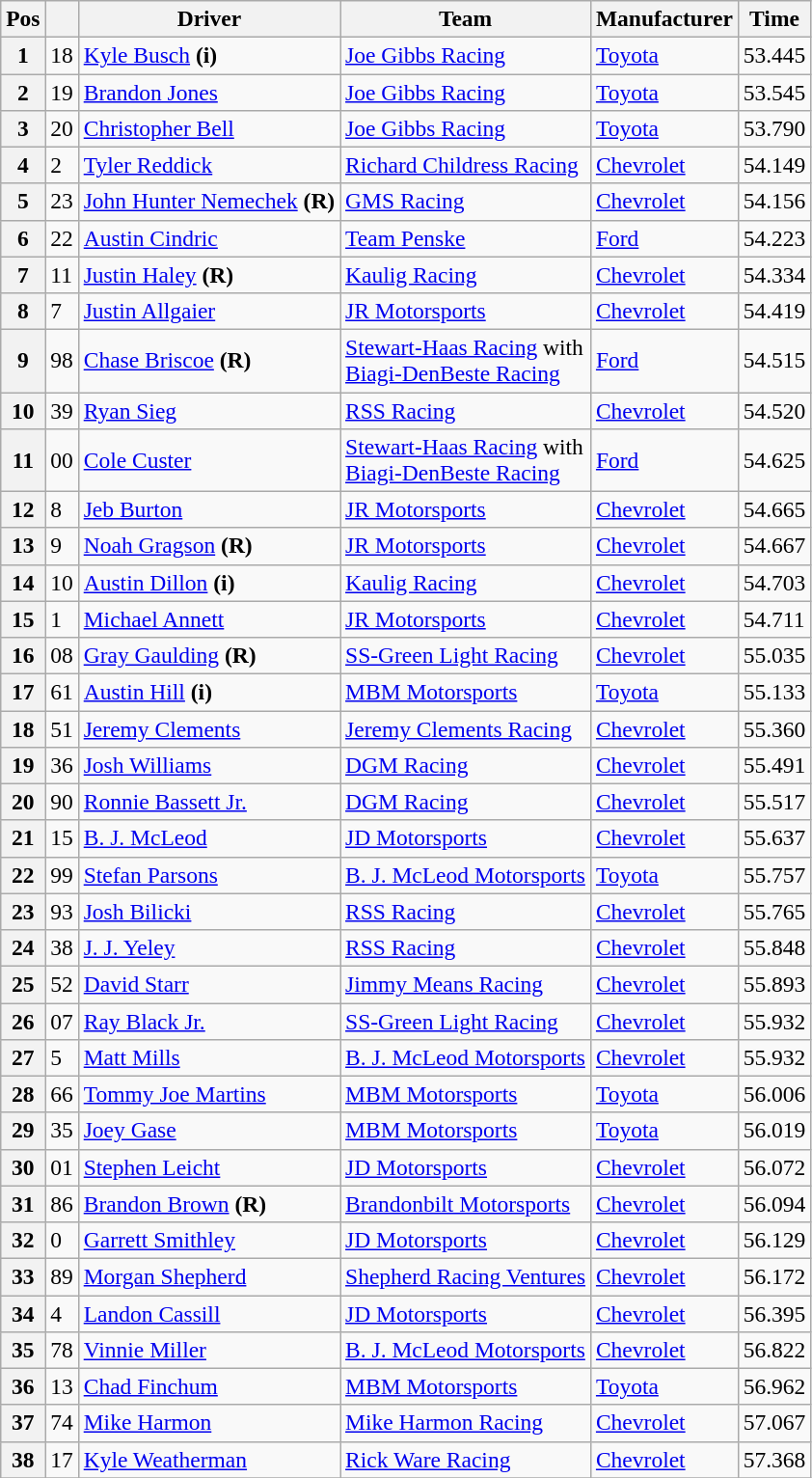<table class="wikitable" style="font-size:98%">
<tr>
<th>Pos</th>
<th></th>
<th>Driver</th>
<th>Team</th>
<th>Manufacturer</th>
<th>Time</th>
</tr>
<tr>
<th>1</th>
<td>18</td>
<td><a href='#'>Kyle Busch</a> <strong>(i)</strong></td>
<td><a href='#'>Joe Gibbs Racing</a></td>
<td><a href='#'>Toyota</a></td>
<td>53.445</td>
</tr>
<tr>
<th>2</th>
<td>19</td>
<td><a href='#'>Brandon Jones</a></td>
<td><a href='#'>Joe Gibbs Racing</a></td>
<td><a href='#'>Toyota</a></td>
<td>53.545</td>
</tr>
<tr>
<th>3</th>
<td>20</td>
<td><a href='#'>Christopher Bell</a></td>
<td><a href='#'>Joe Gibbs Racing</a></td>
<td><a href='#'>Toyota</a></td>
<td>53.790</td>
</tr>
<tr>
<th>4</th>
<td>2</td>
<td><a href='#'>Tyler Reddick</a></td>
<td><a href='#'>Richard Childress Racing</a></td>
<td><a href='#'>Chevrolet</a></td>
<td>54.149</td>
</tr>
<tr>
<th>5</th>
<td>23</td>
<td><a href='#'>John Hunter Nemechek</a> <strong>(R)</strong></td>
<td><a href='#'>GMS Racing</a></td>
<td><a href='#'>Chevrolet</a></td>
<td>54.156</td>
</tr>
<tr>
<th>6</th>
<td>22</td>
<td><a href='#'>Austin Cindric</a></td>
<td><a href='#'>Team Penske</a></td>
<td><a href='#'>Ford</a></td>
<td>54.223</td>
</tr>
<tr>
<th>7</th>
<td>11</td>
<td><a href='#'>Justin Haley</a> <strong>(R)</strong></td>
<td><a href='#'>Kaulig Racing</a></td>
<td><a href='#'>Chevrolet</a></td>
<td>54.334</td>
</tr>
<tr>
<th>8</th>
<td>7</td>
<td><a href='#'>Justin Allgaier</a></td>
<td><a href='#'>JR Motorsports</a></td>
<td><a href='#'>Chevrolet</a></td>
<td>54.419</td>
</tr>
<tr>
<th>9</th>
<td>98</td>
<td><a href='#'>Chase Briscoe</a> <strong>(R)</strong></td>
<td><a href='#'>Stewart-Haas Racing</a> with <br> <a href='#'>Biagi-DenBeste Racing</a></td>
<td><a href='#'>Ford</a></td>
<td>54.515</td>
</tr>
<tr>
<th>10</th>
<td>39</td>
<td><a href='#'>Ryan Sieg</a></td>
<td><a href='#'>RSS Racing</a></td>
<td><a href='#'>Chevrolet</a></td>
<td>54.520</td>
</tr>
<tr>
<th>11</th>
<td>00</td>
<td><a href='#'>Cole Custer</a></td>
<td><a href='#'>Stewart-Haas Racing</a> with <br> <a href='#'>Biagi-DenBeste Racing</a></td>
<td><a href='#'>Ford</a></td>
<td>54.625</td>
</tr>
<tr>
<th>12</th>
<td>8</td>
<td><a href='#'>Jeb Burton</a></td>
<td><a href='#'>JR Motorsports</a></td>
<td><a href='#'>Chevrolet</a></td>
<td>54.665</td>
</tr>
<tr>
<th>13</th>
<td>9</td>
<td><a href='#'>Noah Gragson</a> <strong>(R)</strong></td>
<td><a href='#'>JR Motorsports</a></td>
<td><a href='#'>Chevrolet</a></td>
<td>54.667</td>
</tr>
<tr>
<th>14</th>
<td>10</td>
<td><a href='#'>Austin Dillon</a> <strong>(i)</strong></td>
<td><a href='#'>Kaulig Racing</a></td>
<td><a href='#'>Chevrolet</a></td>
<td>54.703</td>
</tr>
<tr>
<th>15</th>
<td>1</td>
<td><a href='#'>Michael Annett</a></td>
<td><a href='#'>JR Motorsports</a></td>
<td><a href='#'>Chevrolet</a></td>
<td>54.711</td>
</tr>
<tr>
<th>16</th>
<td>08</td>
<td><a href='#'>Gray Gaulding</a> <strong>(R)</strong></td>
<td><a href='#'>SS-Green Light Racing</a></td>
<td><a href='#'>Chevrolet</a></td>
<td>55.035</td>
</tr>
<tr>
<th>17</th>
<td>61</td>
<td><a href='#'>Austin Hill</a> <strong>(i)</strong></td>
<td><a href='#'>MBM Motorsports</a></td>
<td><a href='#'>Toyota</a></td>
<td>55.133</td>
</tr>
<tr>
<th>18</th>
<td>51</td>
<td><a href='#'>Jeremy Clements</a></td>
<td><a href='#'>Jeremy Clements Racing</a></td>
<td><a href='#'>Chevrolet</a></td>
<td>55.360</td>
</tr>
<tr>
<th>19</th>
<td>36</td>
<td><a href='#'>Josh Williams</a></td>
<td><a href='#'>DGM Racing</a></td>
<td><a href='#'>Chevrolet</a></td>
<td>55.491</td>
</tr>
<tr>
<th>20</th>
<td>90</td>
<td><a href='#'>Ronnie Bassett Jr.</a></td>
<td><a href='#'>DGM Racing</a></td>
<td><a href='#'>Chevrolet</a></td>
<td>55.517</td>
</tr>
<tr>
<th>21</th>
<td>15</td>
<td><a href='#'>B. J. McLeod</a></td>
<td><a href='#'>JD Motorsports</a></td>
<td><a href='#'>Chevrolet</a></td>
<td>55.637</td>
</tr>
<tr>
<th>22</th>
<td>99</td>
<td><a href='#'>Stefan Parsons</a></td>
<td><a href='#'>B. J. McLeod Motorsports</a></td>
<td><a href='#'>Toyota</a></td>
<td>55.757</td>
</tr>
<tr>
<th>23</th>
<td>93</td>
<td><a href='#'>Josh Bilicki</a></td>
<td><a href='#'>RSS Racing</a></td>
<td><a href='#'>Chevrolet</a></td>
<td>55.765</td>
</tr>
<tr>
<th>24</th>
<td>38</td>
<td><a href='#'>J. J. Yeley</a></td>
<td><a href='#'>RSS Racing</a></td>
<td><a href='#'>Chevrolet</a></td>
<td>55.848</td>
</tr>
<tr>
<th>25</th>
<td>52</td>
<td><a href='#'>David Starr</a></td>
<td><a href='#'>Jimmy Means Racing</a></td>
<td><a href='#'>Chevrolet</a></td>
<td>55.893</td>
</tr>
<tr>
<th>26</th>
<td>07</td>
<td><a href='#'>Ray Black Jr.</a></td>
<td><a href='#'>SS-Green Light Racing</a></td>
<td><a href='#'>Chevrolet</a></td>
<td>55.932</td>
</tr>
<tr>
<th>27</th>
<td>5</td>
<td><a href='#'>Matt Mills</a></td>
<td><a href='#'>B. J. McLeod Motorsports</a></td>
<td><a href='#'>Chevrolet</a></td>
<td>55.932</td>
</tr>
<tr>
<th>28</th>
<td>66</td>
<td><a href='#'>Tommy Joe Martins</a></td>
<td><a href='#'>MBM Motorsports</a></td>
<td><a href='#'>Toyota</a></td>
<td>56.006</td>
</tr>
<tr>
<th>29</th>
<td>35</td>
<td><a href='#'>Joey Gase</a></td>
<td><a href='#'>MBM Motorsports</a></td>
<td><a href='#'>Toyota</a></td>
<td>56.019</td>
</tr>
<tr>
<th>30</th>
<td>01</td>
<td><a href='#'>Stephen Leicht</a></td>
<td><a href='#'>JD Motorsports</a></td>
<td><a href='#'>Chevrolet</a></td>
<td>56.072</td>
</tr>
<tr>
<th>31</th>
<td>86</td>
<td><a href='#'>Brandon Brown</a> <strong>(R)</strong></td>
<td><a href='#'>Brandonbilt Motorsports</a></td>
<td><a href='#'>Chevrolet</a></td>
<td>56.094</td>
</tr>
<tr>
<th>32</th>
<td>0</td>
<td><a href='#'>Garrett Smithley</a></td>
<td><a href='#'>JD Motorsports</a></td>
<td><a href='#'>Chevrolet</a></td>
<td>56.129</td>
</tr>
<tr>
<th>33</th>
<td>89</td>
<td><a href='#'>Morgan Shepherd</a></td>
<td><a href='#'>Shepherd Racing Ventures</a></td>
<td><a href='#'>Chevrolet</a></td>
<td>56.172</td>
</tr>
<tr>
<th>34</th>
<td>4</td>
<td><a href='#'>Landon Cassill</a></td>
<td><a href='#'>JD Motorsports</a></td>
<td><a href='#'>Chevrolet</a></td>
<td>56.395</td>
</tr>
<tr>
<th>35</th>
<td>78</td>
<td><a href='#'>Vinnie Miller</a></td>
<td><a href='#'>B. J. McLeod Motorsports</a></td>
<td><a href='#'>Chevrolet</a></td>
<td>56.822</td>
</tr>
<tr>
<th>36</th>
<td>13</td>
<td><a href='#'>Chad Finchum</a></td>
<td><a href='#'>MBM Motorsports</a></td>
<td><a href='#'>Toyota</a></td>
<td>56.962</td>
</tr>
<tr>
<th>37</th>
<td>74</td>
<td><a href='#'>Mike Harmon</a></td>
<td><a href='#'>Mike Harmon Racing</a></td>
<td><a href='#'>Chevrolet</a></td>
<td>57.067</td>
</tr>
<tr>
<th>38</th>
<td>17</td>
<td><a href='#'>Kyle Weatherman</a></td>
<td><a href='#'>Rick Ware Racing</a></td>
<td><a href='#'>Chevrolet</a></td>
<td>57.368</td>
</tr>
<tr>
</tr>
</table>
